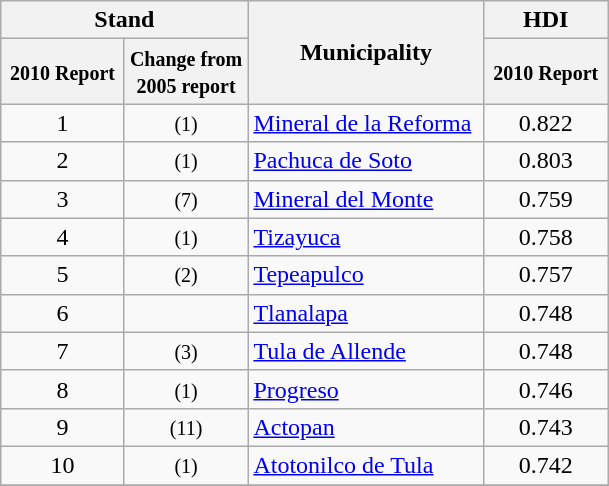<table class="wikitable" style="text-align:center">
<tr>
<th scope="col" colspan="2">Stand</th>
<th scope="col" rowspan="2" width="150">Municipality</th>
<th scope="col" colspan="2">HDI</th>
</tr>
<tr>
<th scope="col" width="75"><small>2010 Report</small></th>
<th scope="col" width="75"><small>Change from 2005 report</small></th>
<th scope="col" width="75"><small>2010 Report</small></th>
</tr>
<tr>
<td>1</td>
<td>   <small>(1)</small></td>
<td style="text-align:left"><a href='#'>Mineral de la Reforma</a></td>
<td>0.822</td>
</tr>
<tr>
<td>2</td>
<td> <small>(1)</small></td>
<td style="text-align:left"><a href='#'>Pachuca de Soto</a></td>
<td>0.803</td>
</tr>
<tr>
<td>3</td>
<td>   <small>(7)</small></td>
<td style="text-align:left"><a href='#'>Mineral del Monte</a></td>
<td>0.759</td>
</tr>
<tr>
<td>4</td>
<td>   <small>(1)</small></td>
<td style="text-align:left"><a href='#'>Tizayuca</a></td>
<td>0.758</td>
</tr>
<tr>
<td>5</td>
<td> <small>(2)</small></td>
<td style="text-align:left"><a href='#'>Tepeapulco</a></td>
<td>0.757</td>
</tr>
<tr>
<td>6</td>
<td></td>
<td style="text-align:left"><a href='#'>Tlanalapa</a></td>
<td>0.748</td>
</tr>
<tr>
<td>7</td>
<td> <small>(3)</small></td>
<td style="text-align:left"><a href='#'>Tula de Allende</a></td>
<td>0.748</td>
</tr>
<tr>
<td>8</td>
<td>   <small>(1)</small></td>
<td style="text-align:left"><a href='#'>Progreso</a></td>
<td>0.746</td>
</tr>
<tr>
<td>9</td>
<td>   <small>(11)</small></td>
<td style="text-align:left"><a href='#'>Actopan</a></td>
<td>0.743</td>
</tr>
<tr>
<td>10</td>
<td>   <small>(1)</small></td>
<td style="text-align:left"><a href='#'>Atotonilco de Tula</a></td>
<td>0.742</td>
</tr>
<tr>
</tr>
</table>
